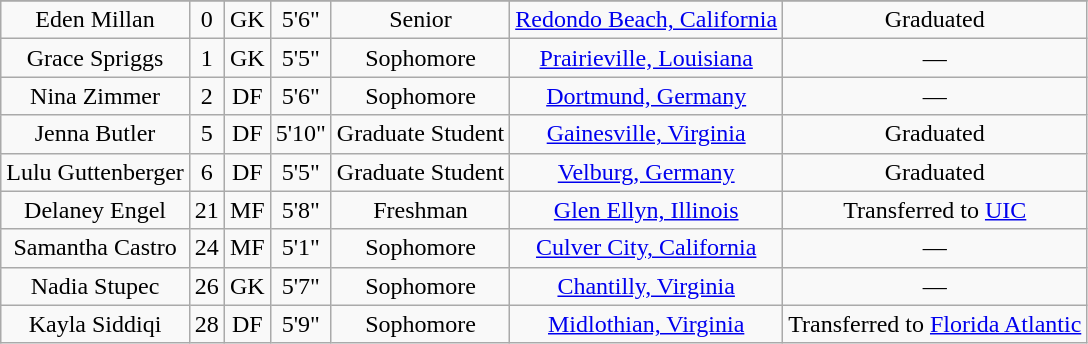<table class="wikitable sortable" style="text-align:center;" border="1">
<tr align=center>
</tr>
<tr>
<td>Eden Millan</td>
<td>0</td>
<td>GK</td>
<td>5'6"</td>
<td>Senior</td>
<td><a href='#'>Redondo Beach, California</a></td>
<td>Graduated</td>
</tr>
<tr>
<td>Grace Spriggs</td>
<td>1</td>
<td>GK</td>
<td>5'5"</td>
<td>Sophomore</td>
<td><a href='#'>Prairieville, Louisiana</a></td>
<td>—</td>
</tr>
<tr>
<td>Nina Zimmer</td>
<td>2</td>
<td>DF</td>
<td>5'6"</td>
<td>Sophomore</td>
<td><a href='#'>Dortmund, Germany</a></td>
<td>—</td>
</tr>
<tr>
<td>Jenna Butler</td>
<td>5</td>
<td>DF</td>
<td>5'10"</td>
<td>Graduate Student</td>
<td><a href='#'>Gainesville, Virginia</a></td>
<td>Graduated</td>
</tr>
<tr>
<td>Lulu Guttenberger</td>
<td>6</td>
<td>DF</td>
<td>5'5"</td>
<td>Graduate Student</td>
<td><a href='#'>Velburg, Germany</a></td>
<td>Graduated</td>
</tr>
<tr>
<td>Delaney Engel</td>
<td>21</td>
<td>MF</td>
<td>5'8"</td>
<td>Freshman</td>
<td><a href='#'>Glen Ellyn, Illinois</a></td>
<td>Transferred to <a href='#'>UIC</a></td>
</tr>
<tr>
<td>Samantha Castro</td>
<td>24</td>
<td>MF</td>
<td>5'1"</td>
<td>Sophomore</td>
<td><a href='#'>Culver City, California</a></td>
<td>—</td>
</tr>
<tr>
<td>Nadia Stupec</td>
<td>26</td>
<td>GK</td>
<td>5'7"</td>
<td>Sophomore</td>
<td><a href='#'>Chantilly, Virginia</a></td>
<td>—</td>
</tr>
<tr>
<td>Kayla Siddiqi</td>
<td>28</td>
<td>DF</td>
<td>5'9"</td>
<td>Sophomore</td>
<td><a href='#'>Midlothian, Virginia</a></td>
<td>Transferred to <a href='#'>Florida Atlantic</a></td>
</tr>
</table>
